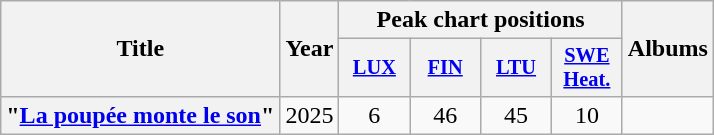<table class="wikitable plainrowheaders" style="text-align:center;">
<tr>
<th scope="col" rowspan="2">Title</th>
<th scope="col" rowspan="2">Year</th>
<th scope="col" colspan="4">Peak chart positions</th>
<th scope="col" rowspan="2">Albums</th>
</tr>
<tr>
<th scope="col" style="width:3em;font-size:85%;"><a href='#'>LUX</a><br></th>
<th scope="col" style="width:3em;font-size:85%;"><a href='#'>FIN</a><br></th>
<th scope="col" style="width:3em;font-size:85%;"><a href='#'>LTU</a><br></th>
<th scope="col" style="width:3em;font-size:85%;"><a href='#'>SWE<br>Heat.</a><br></th>
</tr>
<tr>
<th scope="row">"<a href='#'>La poupée monte le son</a>"</th>
<td>2025</td>
<td>6</td>
<td>46</td>
<td>45</td>
<td>10</td>
<td></td>
</tr>
</table>
